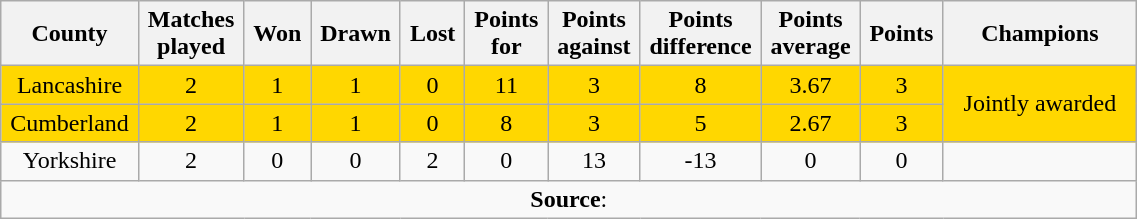<table class="wikitable plainrowheaders" style="text-align: center; width: 60%">
<tr>
<th scope="col" style="width: 5%;">County</th>
<th scope="col" style="width: 5%;">Matches played</th>
<th scope="col" style="width: 5%;">Won</th>
<th scope="col" style="width: 5%;">Drawn</th>
<th scope="col" style="width: 5%;">Lost</th>
<th scope="col" style="width: 5%;">Points for</th>
<th scope="col" style="width: 5%;">Points against</th>
<th scope="col" style="width: 5%;">Points difference</th>
<th scope="col" style="width: 5%;">Points average</th>
<th scope="col" style="width: 5%;">Points</th>
<th scope="col" style="width: 15%;">Champions</th>
</tr>
<tr style="background: gold;">
<td>Lancashire</td>
<td>2</td>
<td>1</td>
<td>1</td>
<td>0</td>
<td>11</td>
<td>3</td>
<td>8</td>
<td>3.67</td>
<td>3</td>
<td rowspan="2">Jointly awarded</td>
</tr>
<tr style="background: gold;">
<td>Cumberland</td>
<td>2</td>
<td>1</td>
<td>1</td>
<td>0</td>
<td>8</td>
<td>3</td>
<td>5</td>
<td>2.67</td>
<td>3</td>
</tr>
<tr>
<td>Yorkshire</td>
<td>2</td>
<td>0</td>
<td>0</td>
<td>2</td>
<td>0</td>
<td>13</td>
<td>-13</td>
<td>0</td>
<td>0</td>
<td></td>
</tr>
<tr>
<td colspan="11"><strong>Source</strong>:</td>
</tr>
</table>
